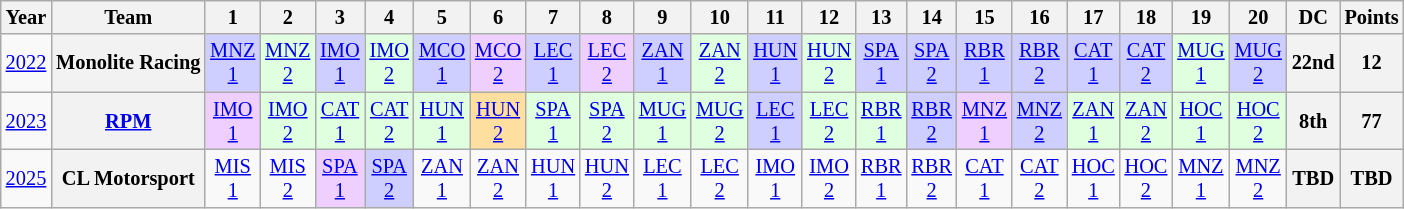<table class="wikitable" style="text-align:center; font-size:85%">
<tr>
<th>Year</th>
<th>Team</th>
<th>1</th>
<th>2</th>
<th>3</th>
<th>4</th>
<th>5</th>
<th>6</th>
<th>7</th>
<th>8</th>
<th>9</th>
<th>10</th>
<th>11</th>
<th>12</th>
<th>13</th>
<th>14</th>
<th>15</th>
<th>16</th>
<th>17</th>
<th>18</th>
<th>19</th>
<th>20</th>
<th>DC</th>
<th>Points</th>
</tr>
<tr>
<td><a href='#'>2022</a></td>
<th nowrap>Monolite Racing</th>
<td style="background:#CFCFFF;"><a href='#'>MNZ<br>1</a><br></td>
<td style="background:#DFFFDF;"><a href='#'>MNZ<br>2</a><br></td>
<td style="background:#CFCFFF;"><a href='#'>IMO<br>1</a><br></td>
<td style="background:#DFFFDF;"><a href='#'>IMO<br>2</a><br></td>
<td style="background:#CFCFFF;"><a href='#'>MCO<br>1</a><br></td>
<td style="background:#EFCFFF;"><a href='#'>MCO<br>2</a><br></td>
<td style="background:#CFCFFF;"><a href='#'>LEC<br>1</a><br></td>
<td style="background:#EFCFFF;"><a href='#'>LEC<br>2</a><br></td>
<td style="background:#CFCFFF;"><a href='#'>ZAN<br>1</a><br></td>
<td style="background:#DFFFDF;"><a href='#'>ZAN<br>2</a><br></td>
<td style="background:#CFCFFF;"><a href='#'>HUN<br>1</a><br></td>
<td style="background:#DFFFDF;"><a href='#'>HUN<br>2</a><br></td>
<td style="background:#CFCFFF;"><a href='#'>SPA<br>1</a><br></td>
<td style="background:#CFCFFF;"><a href='#'>SPA<br>2</a><br></td>
<td style="background:#CFCFFF;"><a href='#'>RBR<br>1</a><br></td>
<td style="background:#CFCFFF;"><a href='#'>RBR<br>2</a><br></td>
<td style="background:#CFCFFF;"><a href='#'>CAT<br>1</a><br></td>
<td style="background:#CFCFFF;"><a href='#'>CAT<br>2</a><br></td>
<td style="background:#DFFFDF;"><a href='#'>MUG<br>1</a><br></td>
<td style="background:#CFCFFF;"><a href='#'>MUG<br>2</a><br></td>
<th>22nd</th>
<th>12</th>
</tr>
<tr>
<td><a href='#'>2023</a></td>
<th nowrap><a href='#'>RPM</a></th>
<td style="background:#EFCFFF;"><a href='#'>IMO<br>1</a><br></td>
<td style="background:#DFFFDF;"><a href='#'>IMO<br>2</a><br></td>
<td style="background:#DFFFDF;"><a href='#'>CAT<br>1</a><br></td>
<td style="background:#DFFFDF;"><a href='#'>CAT<br>2</a><br></td>
<td style="background:#DFFFDF;"><a href='#'>HUN<br>1</a><br></td>
<td style="background:#FFDF9F;"><a href='#'>HUN<br>2</a><br></td>
<td style="background:#DFFFDF;"><a href='#'>SPA<br>1</a><br></td>
<td style="background:#DFFFDF;"><a href='#'>SPA<br>2</a><br></td>
<td style="background:#DFFFDF;"><a href='#'>MUG<br>1</a><br></td>
<td style="background:#DFFFDF;"><a href='#'>MUG<br>2</a><br></td>
<td style="background:#CFCFFF;"><a href='#'>LEC<br>1</a><br></td>
<td style="background:#DFFFDF;"><a href='#'>LEC<br>2</a><br></td>
<td style="background:#DFFFDF;"><a href='#'>RBR<br>1</a><br></td>
<td style="background:#CFCFFF;"><a href='#'>RBR<br>2</a><br></td>
<td style="background:#EFCFFF;"><a href='#'>MNZ<br>1</a><br></td>
<td style="background:#CFCFFF;"><a href='#'>MNZ<br>2</a><br></td>
<td style="background:#DFFFDF;"><a href='#'>ZAN<br>1</a><br></td>
<td style="background:#DFFFDF;"><a href='#'>ZAN<br>2</a><br></td>
<td style="background:#DFFFDF;"><a href='#'>HOC<br>1</a><br></td>
<td style="background:#DFFFDF;"><a href='#'>HOC<br>2</a><br></td>
<th>8th</th>
<th>77</th>
</tr>
<tr>
<td><a href='#'>2025</a></td>
<th nowrap>CL Motorsport</th>
<td style="background:#;"><a href='#'>MIS<br>1</a></td>
<td style="background:#;"><a href='#'>MIS<br>2</a></td>
<td style="background:#efcfff;"><a href='#'>SPA<br>1</a><br></td>
<td style="background:#cfcfff;"><a href='#'>SPA<br>2</a><br></td>
<td style="background:#;"><a href='#'>ZAN<br>1</a></td>
<td style="background:#;"><a href='#'>ZAN<br>2</a></td>
<td style="background:#;"><a href='#'>HUN<br>1</a></td>
<td style="background:#;"><a href='#'>HUN<br>2</a></td>
<td style="background:#;"><a href='#'>LEC<br>1</a></td>
<td style="background:#;"><a href='#'>LEC<br>2</a></td>
<td style="background:#;"><a href='#'>IMO<br>1</a></td>
<td style="background:#;"><a href='#'>IMO<br>2</a></td>
<td style="background:#;"><a href='#'>RBR<br>1</a></td>
<td style="background:#;"><a href='#'>RBR<br>2</a></td>
<td style="background:#;"><a href='#'>CAT<br>1</a></td>
<td style="background:#;"><a href='#'>CAT<br>2</a></td>
<td style="background:#;"><a href='#'>HOC<br>1</a></td>
<td style="background:#;"><a href='#'>HOC<br>2</a></td>
<td style="background:#;"><a href='#'>MNZ<br>1</a></td>
<td style="background:#;"><a href='#'>MNZ<br>2</a></td>
<th>TBD</th>
<th>TBD</th>
</tr>
</table>
